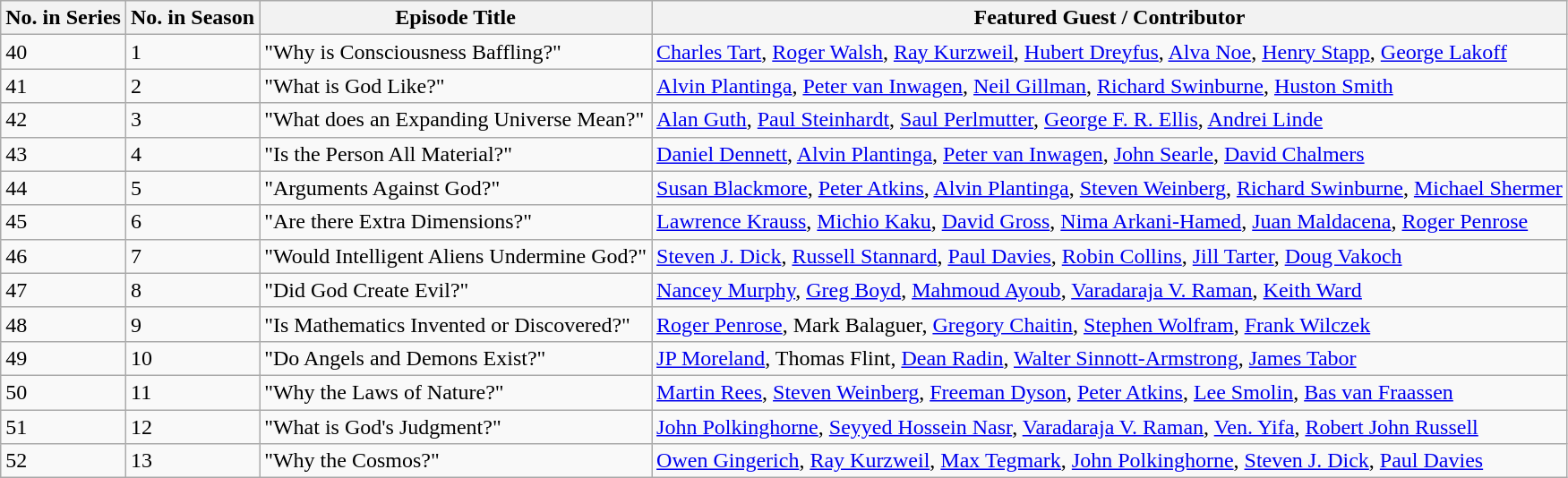<table class="wikitable">
<tr>
<th>No. in Series</th>
<th>No. in Season</th>
<th>Episode Title</th>
<th>Featured Guest / Contributor</th>
</tr>
<tr>
<td>40</td>
<td>1</td>
<td>"Why is Consciousness Baffling?"</td>
<td><a href='#'>Charles Tart</a>, <a href='#'>Roger Walsh</a>, <a href='#'>Ray Kurzweil</a>, <a href='#'>Hubert Dreyfus</a>, <a href='#'>Alva Noe</a>, <a href='#'>Henry Stapp</a>, <a href='#'>George Lakoff</a></td>
</tr>
<tr>
<td>41</td>
<td>2</td>
<td>"What is God Like?"</td>
<td><a href='#'>Alvin Plantinga</a>, <a href='#'>Peter van Inwagen</a>, <a href='#'>Neil Gillman</a>, <a href='#'>Richard Swinburne</a>, <a href='#'>Huston Smith</a></td>
</tr>
<tr>
<td>42</td>
<td>3</td>
<td>"What does an Expanding Universe Mean?"</td>
<td><a href='#'>Alan Guth</a>, <a href='#'>Paul Steinhardt</a>, <a href='#'>Saul Perlmutter</a>, <a href='#'>George F. R. Ellis</a>, <a href='#'>Andrei Linde</a></td>
</tr>
<tr>
<td>43</td>
<td>4</td>
<td>"Is the Person All Material?"</td>
<td><a href='#'>Daniel Dennett</a>, <a href='#'>Alvin Plantinga</a>, <a href='#'>Peter van Inwagen</a>, <a href='#'>John Searle</a>, <a href='#'>David Chalmers</a></td>
</tr>
<tr>
<td>44</td>
<td>5</td>
<td>"Arguments Against God?"</td>
<td><a href='#'>Susan Blackmore</a>, <a href='#'>Peter Atkins</a>, <a href='#'>Alvin Plantinga</a>, <a href='#'>Steven Weinberg</a>, <a href='#'>Richard Swinburne</a>, <a href='#'>Michael Shermer</a></td>
</tr>
<tr>
<td>45</td>
<td>6</td>
<td>"Are there Extra Dimensions?"</td>
<td><a href='#'>Lawrence Krauss</a>, <a href='#'>Michio Kaku</a>, <a href='#'>David Gross</a>, <a href='#'>Nima Arkani-Hamed</a>, <a href='#'>Juan Maldacena</a>, <a href='#'>Roger Penrose</a></td>
</tr>
<tr>
<td>46</td>
<td>7</td>
<td>"Would Intelligent Aliens Undermine God?"</td>
<td><a href='#'>Steven J. Dick</a>, <a href='#'>Russell Stannard</a>, <a href='#'>Paul Davies</a>, <a href='#'>Robin Collins</a>, <a href='#'>Jill Tarter</a>, <a href='#'>Doug Vakoch</a></td>
</tr>
<tr>
<td>47</td>
<td>8</td>
<td>"Did God Create Evil?"</td>
<td><a href='#'>Nancey Murphy</a>, <a href='#'>Greg Boyd</a>, <a href='#'>Mahmoud Ayoub</a>, <a href='#'>Varadaraja V. Raman</a>, <a href='#'>Keith Ward</a></td>
</tr>
<tr>
<td>48</td>
<td>9</td>
<td>"Is Mathematics Invented or Discovered?"</td>
<td><a href='#'>Roger Penrose</a>, Mark Balaguer, <a href='#'>Gregory Chaitin</a>, <a href='#'>Stephen Wolfram</a>, <a href='#'>Frank Wilczek</a></td>
</tr>
<tr>
<td>49</td>
<td>10</td>
<td>"Do Angels and Demons Exist?"</td>
<td><a href='#'>JP Moreland</a>, Thomas Flint, <a href='#'>Dean Radin</a>, <a href='#'>Walter Sinnott-Armstrong</a>, <a href='#'>James Tabor</a></td>
</tr>
<tr>
<td>50</td>
<td>11</td>
<td>"Why the Laws of Nature?"</td>
<td><a href='#'>Martin Rees</a>, <a href='#'>Steven Weinberg</a>, <a href='#'>Freeman Dyson</a>, <a href='#'>Peter Atkins</a>, <a href='#'>Lee Smolin</a>, <a href='#'>Bas van Fraassen</a></td>
</tr>
<tr>
<td>51</td>
<td>12</td>
<td>"What is God's Judgment?"</td>
<td><a href='#'>John Polkinghorne</a>, <a href='#'>Seyyed Hossein Nasr</a>, <a href='#'>Varadaraja V. Raman</a>, <a href='#'>Ven. Yifa</a>, <a href='#'>Robert John Russell</a></td>
</tr>
<tr>
<td>52</td>
<td>13</td>
<td>"Why the Cosmos?"</td>
<td><a href='#'>Owen Gingerich</a>, <a href='#'>Ray Kurzweil</a>, <a href='#'>Max Tegmark</a>, <a href='#'>John Polkinghorne</a>, <a href='#'>Steven J. Dick</a>, <a href='#'>Paul Davies</a></td>
</tr>
</table>
